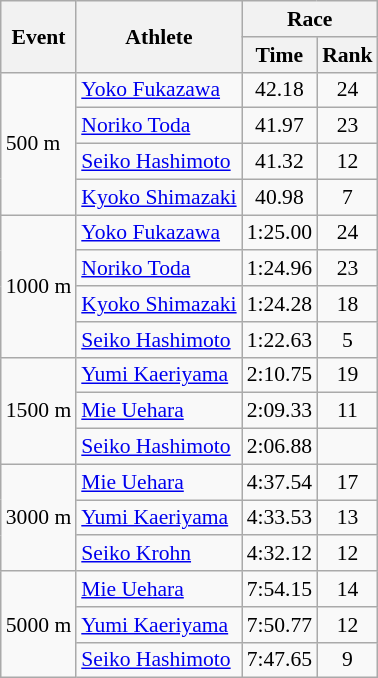<table class="wikitable" border="1" style="font-size:90%">
<tr>
<th rowspan=2>Event</th>
<th rowspan=2>Athlete</th>
<th colspan=2>Race</th>
</tr>
<tr>
<th>Time</th>
<th>Rank</th>
</tr>
<tr>
<td rowspan=4>500 m</td>
<td><a href='#'>Yoko Fukazawa</a></td>
<td align=center>42.18</td>
<td align=center>24</td>
</tr>
<tr>
<td><a href='#'>Noriko Toda</a></td>
<td align=center>41.97</td>
<td align=center>23</td>
</tr>
<tr>
<td><a href='#'>Seiko Hashimoto</a></td>
<td align=center>41.32</td>
<td align=center>12</td>
</tr>
<tr>
<td><a href='#'>Kyoko Shimazaki</a></td>
<td align=center>40.98</td>
<td align=center>7</td>
</tr>
<tr>
<td rowspan=4>1000 m</td>
<td><a href='#'>Yoko Fukazawa</a></td>
<td align=center>1:25.00</td>
<td align=center>24</td>
</tr>
<tr>
<td><a href='#'>Noriko Toda</a></td>
<td align=center>1:24.96</td>
<td align=center>23</td>
</tr>
<tr>
<td><a href='#'>Kyoko Shimazaki</a></td>
<td align=center>1:24.28</td>
<td align=center>18</td>
</tr>
<tr>
<td><a href='#'>Seiko Hashimoto</a></td>
<td align=center>1:22.63</td>
<td align=center>5</td>
</tr>
<tr>
<td rowspan=3>1500 m</td>
<td><a href='#'>Yumi Kaeriyama</a></td>
<td align=center>2:10.75</td>
<td align=center>19</td>
</tr>
<tr>
<td><a href='#'>Mie Uehara</a></td>
<td align=center>2:09.33</td>
<td align=center>11</td>
</tr>
<tr>
<td><a href='#'>Seiko Hashimoto</a></td>
<td align=center>2:06.88</td>
<td align=center></td>
</tr>
<tr>
<td rowspan=3>3000 m</td>
<td><a href='#'>Mie Uehara</a></td>
<td align=center>4:37.54</td>
<td align=center>17</td>
</tr>
<tr>
<td><a href='#'>Yumi Kaeriyama</a></td>
<td align=center>4:33.53</td>
<td align=center>13</td>
</tr>
<tr>
<td><a href='#'>Seiko Krohn</a></td>
<td align=center>4:32.12</td>
<td align=center>12</td>
</tr>
<tr>
<td rowspan=3>5000 m</td>
<td><a href='#'>Mie Uehara</a></td>
<td align=center>7:54.15</td>
<td align=center>14</td>
</tr>
<tr>
<td><a href='#'>Yumi Kaeriyama</a></td>
<td align=center>7:50.77</td>
<td align=center>12</td>
</tr>
<tr>
<td><a href='#'>Seiko Hashimoto</a></td>
<td align=center>7:47.65</td>
<td align=center>9</td>
</tr>
</table>
